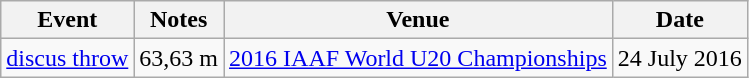<table class=wikitable>
<tr>
<th>Event</th>
<th>Notes</th>
<th>Venue</th>
<th>Date</th>
</tr>
<tr>
<td><a href='#'>discus throw</a></td>
<td>63,63 m</td>
<td><a href='#'>2016 IAAF World U20 Championships</a></td>
<td>24 July 2016</td>
</tr>
</table>
